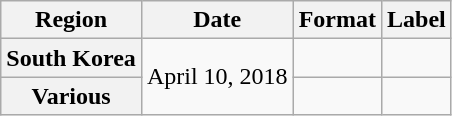<table class="wikitable plainrowheaders">
<tr>
<th>Region</th>
<th>Date</th>
<th>Format</th>
<th>Label</th>
</tr>
<tr>
<th scope="row">South Korea</th>
<td rowspan="2">April 10, 2018</td>
<td></td>
<td></td>
</tr>
<tr>
<th scope="row">Various</th>
<td></td>
<td></td>
</tr>
</table>
